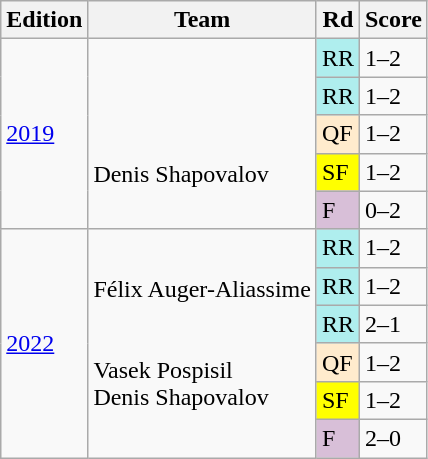<table class="wikitable sortable">
<tr>
<th scope="col" class="unsortable">Edition</th>
<th scope="col" class="unsortable">Team</th>
<th scope="col">Rd</th>
<th scope="col" class="unsortable">Score</th>
</tr>
<tr>
<td rowspan="5"><a href='#'>2019</a></td>
<td rowspan="5"><br><br><br>Denis Shapovalov</td>
<td bgcolor=afeeee data-sort-value="1R">RR</td>
<td> 1–2 </td>
</tr>
<tr>
<td bgcolor=afeeee data-sort-value="1R">RR</td>
<td> 1–2 </td>
</tr>
<tr>
<td bgcolor=ffebcd data-sort-value="6R">QF</td>
<td> 1–2 </td>
</tr>
<tr>
<td bgcolor=yellow data-sort-value="7R">SF</td>
<td> 1–2 </td>
</tr>
<tr>
<td bgcolor=thistle data-sort-value="8R">F</td>
<td> 0–2 </td>
</tr>
<tr>
<td rowspan="6"><a href='#'>2022</a></td>
<td rowspan="6">Félix Auger-Aliassime<br><br><br>Vasek Pospisil<br>Denis Shapovalov</td>
<td bgcolor=afeeee data-sort-value="1R">RR</td>
<td> 1–2 </td>
</tr>
<tr>
<td bgcolor=afeeee data-sort-value="1R">RR</td>
<td> 1–2 </td>
</tr>
<tr>
<td bgcolor=afeeee data-sort-value="1R">RR</td>
<td> 2–1 </td>
</tr>
<tr>
<td bgcolor=ffebcd data-sort-value="6R">QF</td>
<td> 1–2 </td>
</tr>
<tr>
<td bgcolor=yellow data-sort-value="7R">SF</td>
<td> 1–2 </td>
</tr>
<tr>
<td bgcolor=thistle data-sort-value="8R">F</td>
<td> 2–0 </td>
</tr>
</table>
